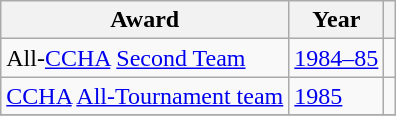<table class="wikitable">
<tr>
<th>Award</th>
<th>Year</th>
<th></th>
</tr>
<tr>
<td>All-<a href='#'>CCHA</a> <a href='#'>Second Team</a></td>
<td><a href='#'>1984–85</a></td>
<td></td>
</tr>
<tr>
<td><a href='#'>CCHA</a> <a href='#'>All-Tournament team</a></td>
<td><a href='#'>1985</a></td>
<td></td>
</tr>
<tr>
</tr>
</table>
